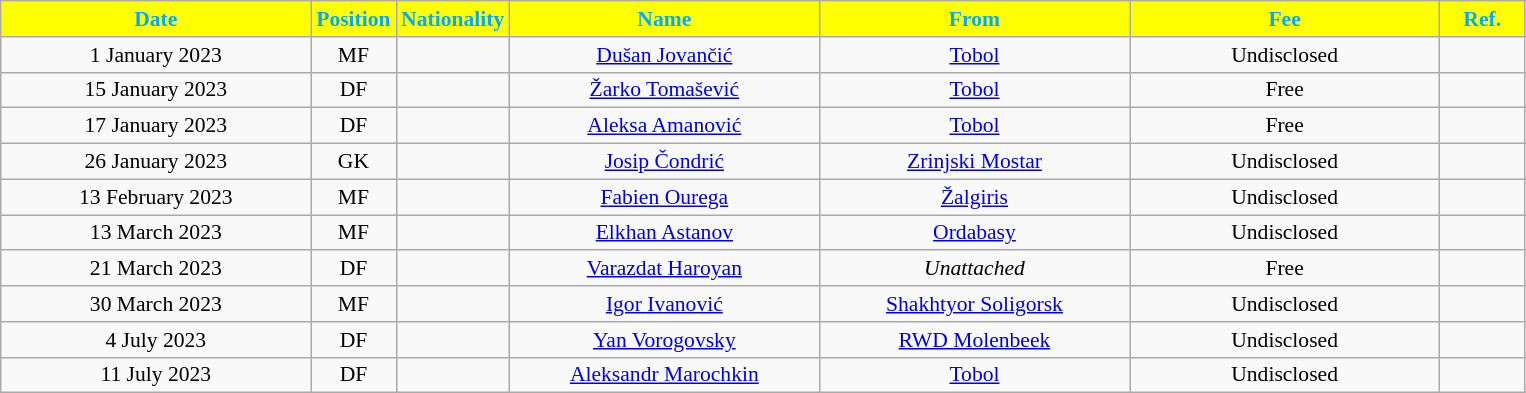<table class="wikitable"  style="text-align:center; font-size:90%; ">
<tr>
<th style="background:#ffff00; color:#00AAFF; width:200px;">Date</th>
<th style="background:#ffff00; color:#00AAFF; width:50px;">Position</th>
<th style="background:#ffff00; color:#00AAFF; width:50px;">Nationality</th>
<th style="background:#ffff00; color:#00AAFF; width:200px;">Name</th>
<th style="background:#ffff00; color:#00AAFF; width:200px;">From</th>
<th style="background:#ffff00; color:#00AAFF; width:200px;">Fee</th>
<th style="background:#ffff00; color:#00AAFF; width:50px;">Ref.</th>
</tr>
<tr>
<td>1 January 2023</td>
<td>MF</td>
<td></td>
<td><a href='#'>Dušan Jovančić</a></td>
<td><a href='#'>Tobol</a></td>
<td>Undisclosed</td>
<td></td>
</tr>
<tr>
<td>15 January 2023</td>
<td>DF</td>
<td></td>
<td><a href='#'>Žarko Tomašević</a></td>
<td><a href='#'>Tobol</a></td>
<td>Free</td>
<td></td>
</tr>
<tr>
<td>17 January 2023</td>
<td>DF</td>
<td></td>
<td><a href='#'>Aleksa Amanović</a></td>
<td><a href='#'>Tobol</a></td>
<td>Free</td>
<td></td>
</tr>
<tr>
<td>26 January 2023</td>
<td>GK</td>
<td></td>
<td><a href='#'>Josip Čondrić</a></td>
<td><a href='#'>Zrinjski Mostar</a></td>
<td>Undisclosed</td>
<td></td>
</tr>
<tr>
<td>13 February 2023</td>
<td>MF</td>
<td></td>
<td><a href='#'>Fabien Ourega</a></td>
<td><a href='#'>Žalgiris</a></td>
<td>Undisclosed</td>
<td></td>
</tr>
<tr>
<td>13 March 2023</td>
<td>MF</td>
<td></td>
<td><a href='#'>Elkhan Astanov</a></td>
<td><a href='#'>Ordabasy</a></td>
<td>Undisclosed</td>
<td></td>
</tr>
<tr>
<td>21 March 2023</td>
<td>DF</td>
<td></td>
<td><a href='#'>Varazdat Haroyan</a></td>
<td><em>Unattached</em></td>
<td>Free</td>
<td></td>
</tr>
<tr>
<td>30 March 2023</td>
<td>MF</td>
<td></td>
<td><a href='#'>Igor Ivanović</a></td>
<td><a href='#'>Shakhtyor Soligorsk</a></td>
<td>Undisclosed</td>
<td></td>
</tr>
<tr>
<td>4 July 2023</td>
<td>DF</td>
<td></td>
<td><a href='#'>Yan Vorogovsky</a></td>
<td><a href='#'>RWD Molenbeek</a></td>
<td>Undisclosed</td>
<td></td>
</tr>
<tr>
<td>11 July 2023</td>
<td>DF</td>
<td></td>
<td><a href='#'>Aleksandr Marochkin</a></td>
<td><a href='#'>Tobol</a></td>
<td>Undisclosed</td>
<td></td>
</tr>
</table>
